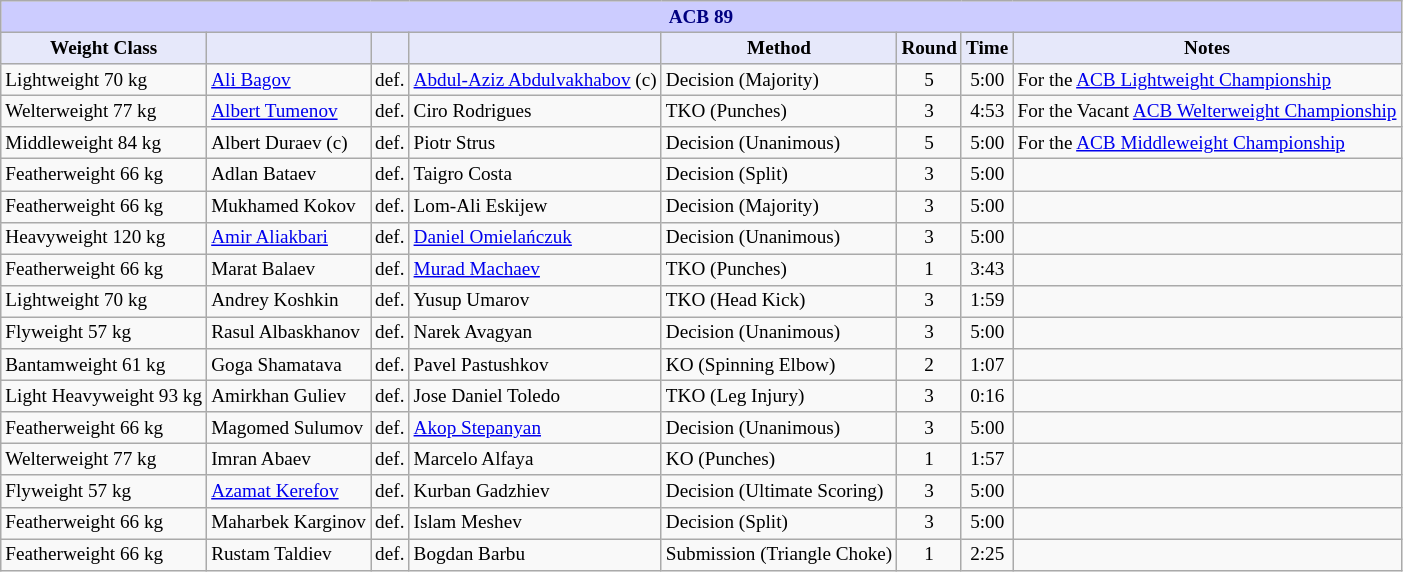<table class="wikitable" style="font-size: 80%;">
<tr>
<th colspan="8" style="background-color: #ccf; color: #000080; text-align: center;"><strong>ACB 89</strong></th>
</tr>
<tr>
<th colspan="1" style="background-color: #E6E8FA; color: #000000; text-align: center;">Weight Class</th>
<th colspan="1" style="background-color: #E6E8FA; color: #000000; text-align: center;"></th>
<th colspan="1" style="background-color: #E6E8FA; color: #000000; text-align: center;"></th>
<th colspan="1" style="background-color: #E6E8FA; color: #000000; text-align: center;"></th>
<th colspan="1" style="background-color: #E6E8FA; color: #000000; text-align: center;">Method</th>
<th colspan="1" style="background-color: #E6E8FA; color: #000000; text-align: center;">Round</th>
<th colspan="1" style="background-color: #E6E8FA; color: #000000; text-align: center;">Time</th>
<th colspan="1" style="background-color: #E6E8FA; color: #000000; text-align: center;">Notes</th>
</tr>
<tr>
<td>Lightweight 70 kg</td>
<td> <a href='#'>Ali Bagov</a></td>
<td>def.</td>
<td> <a href='#'>Abdul-Aziz Abdulvakhabov</a> (c)</td>
<td>Decision (Majority)</td>
<td align=center>5</td>
<td align=center>5:00</td>
<td>For the <a href='#'>ACB Lightweight Championship</a></td>
</tr>
<tr>
<td>Welterweight 77 kg</td>
<td> <a href='#'>Albert Tumenov</a></td>
<td>def.</td>
<td> Ciro Rodrigues</td>
<td>TKO (Punches)</td>
<td align=center>3</td>
<td align=center>4:53</td>
<td>For the Vacant <a href='#'>ACB Welterweight Championship</a></td>
</tr>
<tr>
<td>Middleweight 84 kg</td>
<td> Albert Duraev (c)</td>
<td>def.</td>
<td> Piotr Strus</td>
<td>Decision (Unanimous)</td>
<td align=center>5</td>
<td align=center>5:00</td>
<td>For the <a href='#'>ACB Middleweight Championship</a></td>
</tr>
<tr>
<td>Featherweight 66 kg</td>
<td> Adlan Bataev</td>
<td>def.</td>
<td> Taigro Costa</td>
<td>Decision (Split)</td>
<td align=center>3</td>
<td align=center>5:00</td>
<td></td>
</tr>
<tr>
<td>Featherweight 66 kg</td>
<td> Mukhamed Kokov</td>
<td>def.</td>
<td> Lom-Ali Eskijew</td>
<td>Decision (Majority)</td>
<td align=center>3</td>
<td align=center>5:00</td>
<td></td>
</tr>
<tr>
<td>Heavyweight 120 kg</td>
<td> <a href='#'>Amir Aliakbari</a></td>
<td>def.</td>
<td> <a href='#'>Daniel Omielańczuk</a></td>
<td>Decision (Unanimous)</td>
<td align=center>3</td>
<td align=center>5:00</td>
<td></td>
</tr>
<tr>
<td>Featherweight 66 kg</td>
<td> Marat Balaev</td>
<td>def.</td>
<td> <a href='#'>Murad Machaev</a></td>
<td>TKO (Punches)</td>
<td align=center>1</td>
<td align=center>3:43</td>
<td></td>
</tr>
<tr>
<td>Lightweight 70 kg</td>
<td> Andrey Koshkin</td>
<td>def.</td>
<td> Yusup Umarov</td>
<td>TKO (Head Kick)</td>
<td align=center>3</td>
<td align=center>1:59</td>
<td></td>
</tr>
<tr>
<td>Flyweight 57 kg</td>
<td> Rasul Albaskhanov</td>
<td>def.</td>
<td> Narek Avagyan</td>
<td>Decision (Unanimous)</td>
<td align=center>3</td>
<td align=center>5:00</td>
<td></td>
</tr>
<tr>
<td>Bantamweight 61 kg</td>
<td> Goga Shamatava</td>
<td>def.</td>
<td> Pavel Pastushkov</td>
<td>KO (Spinning Elbow)</td>
<td align=center>2</td>
<td align=center>1:07</td>
<td></td>
</tr>
<tr>
<td>Light Heavyweight 93 kg</td>
<td> Amirkhan Guliev</td>
<td>def.</td>
<td> Jose Daniel Toledo</td>
<td>TKO (Leg Injury)</td>
<td align=center>3</td>
<td align=center>0:16</td>
<td></td>
</tr>
<tr>
<td>Featherweight 66 kg</td>
<td> Magomed Sulumov</td>
<td>def.</td>
<td> <a href='#'>Akop Stepanyan</a></td>
<td>Decision (Unanimous)</td>
<td align=center>3</td>
<td align=center>5:00</td>
<td></td>
</tr>
<tr>
<td>Welterweight 77 kg</td>
<td> Imran Abaev</td>
<td>def.</td>
<td> Marcelo Alfaya</td>
<td>KO (Punches)</td>
<td align=center>1</td>
<td align=center>1:57</td>
<td></td>
</tr>
<tr>
<td>Flyweight 57 kg</td>
<td> <a href='#'>Azamat Kerefov</a></td>
<td>def.</td>
<td> Kurban Gadzhiev</td>
<td>Decision (Ultimate Scoring)</td>
<td align=center>3</td>
<td align=center>5:00</td>
<td></td>
</tr>
<tr>
<td>Featherweight 66 kg</td>
<td> Maharbek Karginov</td>
<td>def.</td>
<td> Islam Meshev</td>
<td>Decision (Split)</td>
<td align=center>3</td>
<td align=center>5:00</td>
<td></td>
</tr>
<tr>
<td>Featherweight 66 kg</td>
<td> Rustam Taldiev</td>
<td>def.</td>
<td> Bogdan Barbu</td>
<td>Submission (Triangle Choke)</td>
<td align=center>1</td>
<td align=center>2:25</td>
<td></td>
</tr>
</table>
